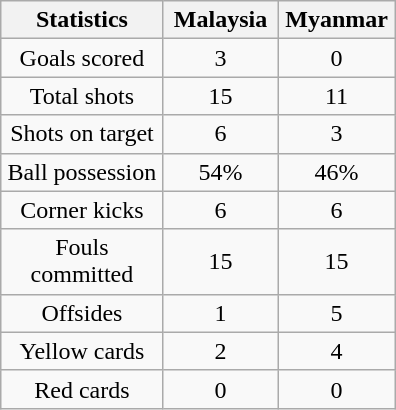<table class="wikitable" style="text-align:center;margin: auto">
<tr>
<th scope=col width=100>Statistics</th>
<th scope=col width=70>Malaysia</th>
<th scope=col width=70>Myanmar</th>
</tr>
<tr>
<td>Goals scored</td>
<td>3</td>
<td>0</td>
</tr>
<tr>
<td>Total shots</td>
<td>15</td>
<td>11</td>
</tr>
<tr>
<td>Shots on target</td>
<td>6</td>
<td>3</td>
</tr>
<tr>
<td>Ball possession</td>
<td>54%</td>
<td>46%</td>
</tr>
<tr>
<td>Corner kicks</td>
<td>6</td>
<td>6</td>
</tr>
<tr>
<td>Fouls committed</td>
<td>15</td>
<td>15</td>
</tr>
<tr>
<td>Offsides</td>
<td>1</td>
<td>5</td>
</tr>
<tr>
<td>Yellow cards</td>
<td>2</td>
<td>4</td>
</tr>
<tr>
<td>Red cards</td>
<td>0</td>
<td>0</td>
</tr>
</table>
